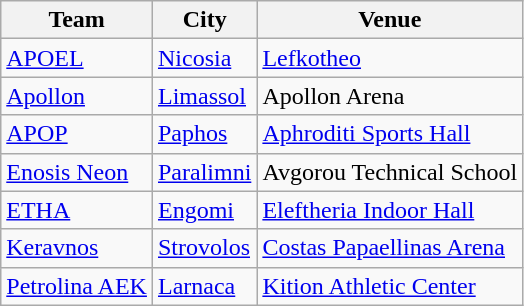<table class="wikitable sortable">
<tr>
<th>Team</th>
<th>City</th>
<th>Venue</th>
</tr>
<tr>
<td><a href='#'>APOEL</a></td>
<td><a href='#'>Nicosia</a></td>
<td><a href='#'>Lefkotheo</a></td>
</tr>
<tr>
<td><a href='#'>Apollon</a></td>
<td><a href='#'>Limassol</a></td>
<td>Apollon Arena</td>
</tr>
<tr>
<td><a href='#'>APOP</a></td>
<td><a href='#'>Paphos</a></td>
<td><a href='#'>Aphroditi Sports Hall</a></td>
</tr>
<tr>
<td><a href='#'>Enosis Neon</a></td>
<td><a href='#'>Paralimni</a></td>
<td>Avgorou Technical School</td>
</tr>
<tr>
<td><a href='#'>ETHA</a></td>
<td><a href='#'>Engomi</a></td>
<td><a href='#'>Eleftheria Indoor Hall</a></td>
</tr>
<tr>
<td><a href='#'>Keravnos</a></td>
<td><a href='#'>Strovolos</a></td>
<td><a href='#'>Costas Papaellinas Arena</a></td>
</tr>
<tr>
<td><a href='#'>Petrolina AEK</a></td>
<td><a href='#'>Larnaca</a></td>
<td><a href='#'>Kition Athletic Center</a></td>
</tr>
</table>
